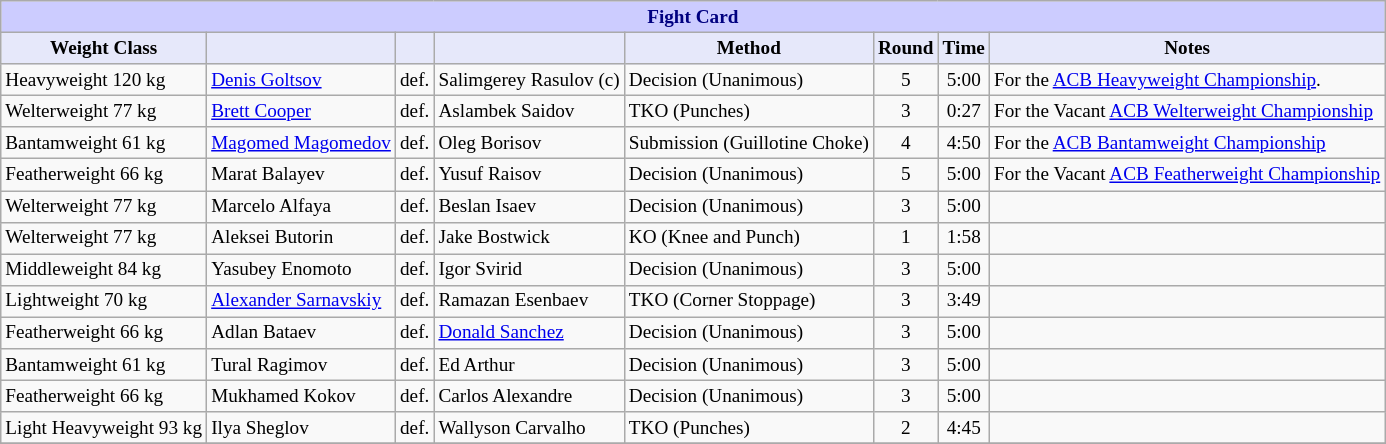<table class="wikitable" style="font-size: 80%;">
<tr>
<th colspan="8" style="background-color: #ccf; color: #000080; text-align: center;"><strong>Fight Card</strong></th>
</tr>
<tr>
<th colspan="1" style="background-color: #E6E8FA; color: #000000; text-align: center;">Weight Class</th>
<th colspan="1" style="background-color: #E6E8FA; color: #000000; text-align: center;"></th>
<th colspan="1" style="background-color: #E6E8FA; color: #000000; text-align: center;"></th>
<th colspan="1" style="background-color: #E6E8FA; color: #000000; text-align: center;"></th>
<th colspan="1" style="background-color: #E6E8FA; color: #000000; text-align: center;">Method</th>
<th colspan="1" style="background-color: #E6E8FA; color: #000000; text-align: center;">Round</th>
<th colspan="1" style="background-color: #E6E8FA; color: #000000; text-align: center;">Time</th>
<th colspan="1" style="background-color: #E6E8FA; color: #000000; text-align: center;">Notes</th>
</tr>
<tr>
<td>Heavyweight 120 kg</td>
<td> <a href='#'>Denis Goltsov</a></td>
<td>def.</td>
<td> Salimgerey Rasulov (c)</td>
<td>Decision (Unanimous)</td>
<td align=center>5</td>
<td align=center>5:00</td>
<td>For the <a href='#'>ACB Heavyweight Championship</a>.</td>
</tr>
<tr>
<td>Welterweight 77 kg</td>
<td> <a href='#'>Brett Cooper</a></td>
<td>def.</td>
<td> Aslambek Saidov</td>
<td>TKO (Punches)</td>
<td align=center>3</td>
<td align=center>0:27</td>
<td>For the Vacant <a href='#'>ACB Welterweight Championship</a></td>
</tr>
<tr>
<td>Bantamweight 61 kg</td>
<td> <a href='#'>Magomed Magomedov</a></td>
<td>def.</td>
<td> Oleg Borisov</td>
<td>Submission (Guillotine Choke)</td>
<td align=center>4</td>
<td align=center>4:50</td>
<td>For the <a href='#'>ACB Bantamweight Championship</a></td>
</tr>
<tr>
<td>Featherweight 66 kg</td>
<td> Marat Balayev</td>
<td>def.</td>
<td> Yusuf Raisov</td>
<td>Decision (Unanimous)</td>
<td align=center>5</td>
<td align=center>5:00</td>
<td>For the Vacant <a href='#'>ACB Featherweight Championship</a></td>
</tr>
<tr>
<td>Welterweight 77 kg</td>
<td> Marcelo Alfaya</td>
<td>def.</td>
<td> Beslan Isaev</td>
<td>Decision (Unanimous)</td>
<td align=center>3</td>
<td align=center>5:00</td>
<td></td>
</tr>
<tr>
<td>Welterweight 77 kg</td>
<td> Aleksei Butorin</td>
<td>def.</td>
<td> Jake Bostwick</td>
<td>KO (Knee and Punch)</td>
<td align=center>1</td>
<td align=center>1:58</td>
<td></td>
</tr>
<tr>
<td>Middleweight 84 kg</td>
<td> Yasubey Enomoto</td>
<td>def.</td>
<td> Igor Svirid</td>
<td>Decision (Unanimous)</td>
<td align=center>3</td>
<td align=center>5:00</td>
<td></td>
</tr>
<tr>
<td>Lightweight 70 kg</td>
<td> <a href='#'>Alexander Sarnavskiy</a></td>
<td>def.</td>
<td> Ramazan Esenbaev</td>
<td>TKO (Corner Stoppage)</td>
<td align=center>3</td>
<td align=center>3:49</td>
<td></td>
</tr>
<tr>
<td>Featherweight 66 kg</td>
<td> Adlan Bataev</td>
<td>def.</td>
<td> <a href='#'>Donald Sanchez</a></td>
<td>Decision (Unanimous)</td>
<td align=center>3</td>
<td align=center>5:00</td>
<td></td>
</tr>
<tr>
<td>Bantamweight 61 kg</td>
<td> Tural Ragimov</td>
<td>def.</td>
<td> Ed Arthur</td>
<td>Decision (Unanimous)</td>
<td align=center>3</td>
<td align=center>5:00</td>
<td></td>
</tr>
<tr>
<td>Featherweight 66 kg</td>
<td> Mukhamed Kokov</td>
<td>def.</td>
<td> Carlos Alexandre</td>
<td>Decision (Unanimous)</td>
<td align=center>3</td>
<td align=center>5:00</td>
<td></td>
</tr>
<tr>
<td>Light Heavyweight 93 kg</td>
<td> Ilya Sheglov</td>
<td>def.</td>
<td> Wallyson Carvalho</td>
<td>TKO (Punches)</td>
<td align=center>2</td>
<td align=center>4:45</td>
<td></td>
</tr>
<tr>
</tr>
</table>
